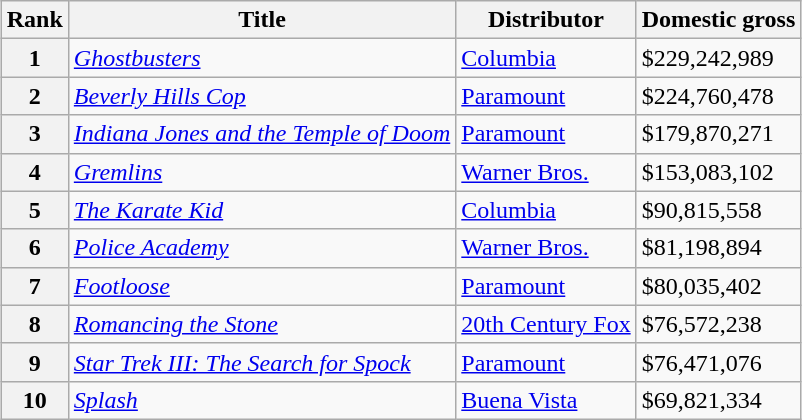<table class="wikitable sortable" style="margin:auto; margin:auto;">
<tr>
<th>Rank</th>
<th>Title</th>
<th>Distributor</th>
<th>Domestic gross</th>
</tr>
<tr>
<th style="text-align:center;">1</th>
<td><em><a href='#'>Ghostbusters</a></em></td>
<td><a href='#'>Columbia</a></td>
<td>$229,242,989</td>
</tr>
<tr>
<th style="text-align:center;">2</th>
<td><em><a href='#'>Beverly Hills Cop</a></em></td>
<td><a href='#'>Paramount</a></td>
<td>$224,760,478</td>
</tr>
<tr>
<th style="text-align:center;">3</th>
<td><em><a href='#'>Indiana Jones and the Temple of Doom</a></em></td>
<td><a href='#'>Paramount</a></td>
<td>$179,870,271</td>
</tr>
<tr>
<th style="text-align:center;">4</th>
<td><em><a href='#'>Gremlins</a></em></td>
<td><a href='#'>Warner Bros.</a></td>
<td>$153,083,102</td>
</tr>
<tr>
<th style="text-align:center;">5</th>
<td><em><a href='#'>The Karate Kid</a></em></td>
<td><a href='#'>Columbia</a></td>
<td>$90,815,558</td>
</tr>
<tr>
<th style="text-align:center;">6</th>
<td><em><a href='#'>Police Academy</a></em></td>
<td><a href='#'>Warner Bros.</a></td>
<td>$81,198,894</td>
</tr>
<tr>
<th style="text-align:center;">7</th>
<td><em><a href='#'>Footloose</a></em></td>
<td><a href='#'>Paramount</a></td>
<td>$80,035,402</td>
</tr>
<tr>
<th style="text-align:center;">8</th>
<td><em><a href='#'>Romancing the Stone</a></em></td>
<td><a href='#'>20th Century Fox</a></td>
<td>$76,572,238</td>
</tr>
<tr>
<th style="text-align:center;">9</th>
<td><em><a href='#'>Star Trek III: The Search for Spock</a></em></td>
<td><a href='#'>Paramount</a></td>
<td>$76,471,076</td>
</tr>
<tr>
<th style="text-align:center;">10</th>
<td><em><a href='#'>Splash</a></em></td>
<td><a href='#'>Buena Vista</a></td>
<td>$69,821,334</td>
</tr>
</table>
